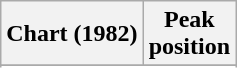<table class="wikitable plainrowheaders sortable" style="text-align:center;">
<tr>
<th>Chart (1982)</th>
<th>Peak<br>position</th>
</tr>
<tr>
</tr>
<tr>
</tr>
</table>
